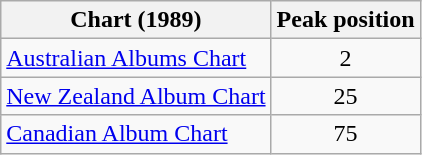<table class="wikitable">
<tr>
<th>Chart (1989)</th>
<th>Peak position</th>
</tr>
<tr>
<td><a href='#'>Australian Albums Chart</a></td>
<td style="text-align:center;">2</td>
</tr>
<tr>
<td><a href='#'>New Zealand Album Chart</a></td>
<td style="text-align:center;">25</td>
</tr>
<tr>
<td><a href='#'>Canadian Album Chart</a></td>
<td style="text-align:center;">75</td>
</tr>
</table>
